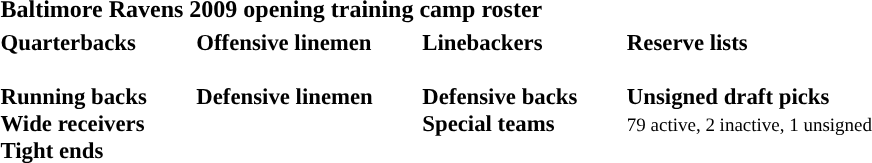<table class="toccolours" style="text-align:left">
<tr>
<th colspan="9"><strong>Baltimore Ravens 2009 opening training camp roster</strong></th>
</tr>
<tr>
<td style="font-size:95%;vertical-align:top"><strong>Quarterbacks</strong><br>

<br><strong>Running backs</strong>





<br><strong>Wide receivers</strong>










<br><strong>Tight ends</strong>




</td>
<td style="width:25px"></td>
<td style="font-size:95%;vertical-align:top"><strong>Offensive linemen</strong><br>









<br><strong>Defensive linemen</strong>








</td>
<td style="width:25px"></td>
<td style="font-size:95%;vertical-align:top"><strong>Linebackers</strong><br>











<br><strong>Defensive backs</strong>












<br><strong>Special teams</strong>



</td>
<td style="width:25px"></td>
<td style="font-size:95%;vertical-align:top"><strong>Reserve lists</strong><br>




<br><strong>Unsigned draft picks</strong>
<br><small>79 active, 2 inactive, 1 unsigned</small></td>
</tr>
</table>
